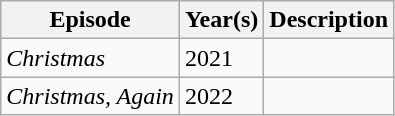<table class="wikitable sortable">
<tr>
<th>Episode</th>
<th>Year(s)</th>
<th>Description</th>
</tr>
<tr>
<td><em>Christmas</em></td>
<td>2021</td>
<td></td>
</tr>
<tr>
<td><em>Christmas, Again</em></td>
<td>2022</td>
<td></td>
</tr>
</table>
